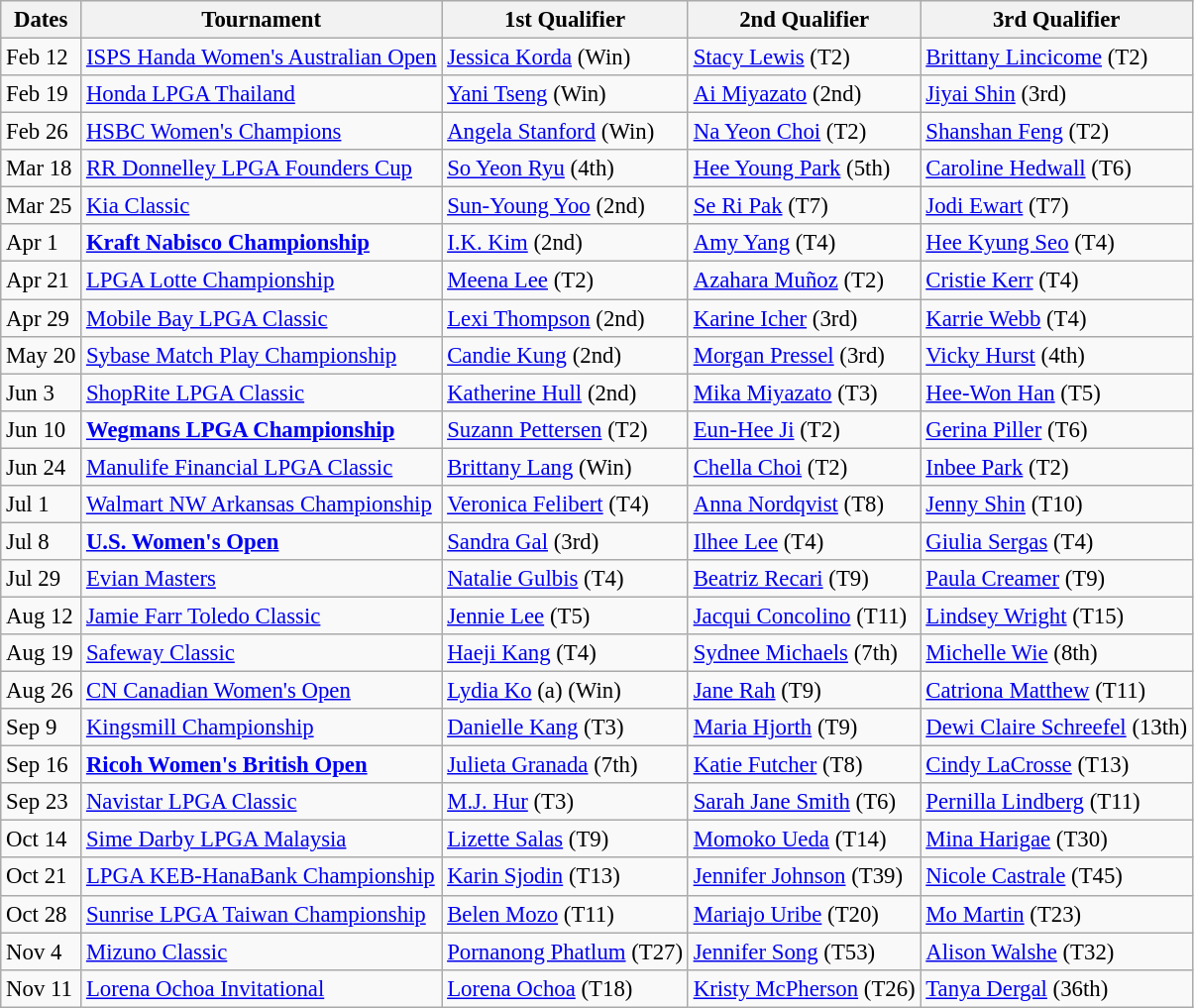<table class="wikitable" style="font-size:95%;">
<tr>
<th>Dates</th>
<th>Tournament</th>
<th>1st Qualifier</th>
<th>2nd Qualifier</th>
<th>3rd Qualifier</th>
</tr>
<tr>
<td>Feb 12</td>
<td><a href='#'>ISPS Handa Women's Australian Open</a></td>
<td> <a href='#'>Jessica Korda</a> <span>(Win)</span></td>
<td> <a href='#'>Stacy Lewis</a> <span>(T2)</span></td>
<td> <a href='#'>Brittany Lincicome</a> <span>(T2)</span></td>
</tr>
<tr>
<td>Feb 19</td>
<td><a href='#'>Honda LPGA Thailand</a></td>
<td> <a href='#'>Yani Tseng</a> <span>(Win)</span></td>
<td> <a href='#'>Ai Miyazato</a> <span>(2nd)</span></td>
<td> <a href='#'>Jiyai Shin</a> <span>(3rd)</span></td>
</tr>
<tr>
<td>Feb 26</td>
<td><a href='#'>HSBC Women's Champions</a></td>
<td> <a href='#'>Angela Stanford</a> <span>(Win)</span></td>
<td> <a href='#'>Na Yeon Choi</a> <span>(T2)</span></td>
<td> <a href='#'>Shanshan Feng</a> <span>(T2)</span></td>
</tr>
<tr>
<td>Mar 18</td>
<td><a href='#'>RR Donnelley LPGA Founders Cup</a></td>
<td> <a href='#'>So Yeon Ryu</a> <span>(4th)</span></td>
<td> <a href='#'>Hee Young Park</a> <span>(5th)</span></td>
<td> <a href='#'>Caroline Hedwall</a> <span>(T6)</span></td>
</tr>
<tr>
<td>Mar 25</td>
<td><a href='#'>Kia Classic</a></td>
<td> <a href='#'>Sun-Young Yoo</a> <span>(2nd)</span></td>
<td> <a href='#'>Se Ri Pak</a> <span>(T7)</span></td>
<td> <a href='#'>Jodi Ewart</a> <span>(T7)</span></td>
</tr>
<tr>
<td>Apr 1</td>
<td><strong><a href='#'>Kraft Nabisco Championship</a></strong></td>
<td> <a href='#'>I.K. Kim</a> <span>(2nd)</span></td>
<td> <a href='#'>Amy Yang</a> <span>(T4)</span></td>
<td> <a href='#'>Hee Kyung Seo</a> <span>(T4)</span></td>
</tr>
<tr>
<td>Apr 21</td>
<td><a href='#'>LPGA Lotte Championship</a></td>
<td> <a href='#'>Meena Lee</a> <span>(T2)</span></td>
<td> <a href='#'>Azahara Muñoz</a> <span>(T2)</span></td>
<td> <a href='#'>Cristie Kerr</a> <span>(T4)</span></td>
</tr>
<tr>
<td>Apr 29</td>
<td><a href='#'>Mobile Bay LPGA Classic</a></td>
<td> <a href='#'>Lexi Thompson</a> <span>(2nd)</span></td>
<td> <a href='#'>Karine Icher</a> <span>(3rd)</span></td>
<td> <a href='#'>Karrie Webb</a> <span>(T4)</span></td>
</tr>
<tr>
<td>May 20</td>
<td><a href='#'>Sybase Match Play Championship</a></td>
<td> <a href='#'>Candie Kung</a> <span>(2nd)</span></td>
<td> <a href='#'>Morgan Pressel</a> <span>(3rd)</span></td>
<td> <a href='#'>Vicky Hurst</a> <span>(4th)</span></td>
</tr>
<tr>
<td>Jun 3</td>
<td><a href='#'>ShopRite LPGA Classic</a></td>
<td> <a href='#'>Katherine Hull</a> <span>(2nd)</span></td>
<td> <a href='#'>Mika Miyazato</a> <span>(T3)</span></td>
<td> <a href='#'>Hee-Won Han</a> <span>(T5)</span></td>
</tr>
<tr>
<td>Jun 10</td>
<td><strong><a href='#'>Wegmans LPGA Championship</a></strong></td>
<td> <a href='#'>Suzann Pettersen</a> <span>(T2)</span></td>
<td> <a href='#'>Eun-Hee Ji</a> <span>(T2)</span></td>
<td> <a href='#'>Gerina Piller</a> <span>(T6)</span></td>
</tr>
<tr>
<td>Jun 24</td>
<td><a href='#'>Manulife Financial LPGA Classic</a></td>
<td> <a href='#'>Brittany Lang</a> <span>(Win)</span></td>
<td> <a href='#'>Chella Choi</a> <span>(T2)</span></td>
<td> <a href='#'>Inbee Park</a> <span>(T2)</span></td>
</tr>
<tr>
<td>Jul 1</td>
<td><a href='#'>Walmart NW Arkansas Championship</a></td>
<td> <a href='#'>Veronica Felibert</a> <span>(T4)</span></td>
<td> <a href='#'>Anna Nordqvist</a> <span>(T8)</span></td>
<td> <a href='#'>Jenny Shin</a> <span>(T10)</span></td>
</tr>
<tr>
<td>Jul 8</td>
<td><strong><a href='#'>U.S. Women's Open</a></strong></td>
<td> <a href='#'>Sandra Gal</a> <span>(3rd)</span></td>
<td> <a href='#'>Ilhee Lee</a> <span>(T4)</span></td>
<td> <a href='#'>Giulia Sergas</a> <span>(T4)</span></td>
</tr>
<tr>
<td>Jul 29</td>
<td><a href='#'>Evian Masters</a></td>
<td> <a href='#'>Natalie Gulbis</a> <span>(T4)</span></td>
<td> <a href='#'>Beatriz Recari</a> <span>(T9)</span></td>
<td> <a href='#'>Paula Creamer</a> <span>(T9)</span></td>
</tr>
<tr>
<td>Aug 12</td>
<td><a href='#'>Jamie Farr Toledo Classic</a></td>
<td> <a href='#'>Jennie Lee</a> <span>(T5)</span></td>
<td> <a href='#'>Jacqui Concolino</a> <span>(T11)</span></td>
<td> <a href='#'>Lindsey Wright</a> <span>(T15)</span></td>
</tr>
<tr>
<td>Aug 19</td>
<td><a href='#'>Safeway Classic</a></td>
<td> <a href='#'>Haeji Kang</a> <span>(T4)</span></td>
<td> <a href='#'>Sydnee Michaels</a> <span>(7th)</span></td>
<td> <a href='#'>Michelle Wie</a> <span>(8th)</span></td>
</tr>
<tr>
<td>Aug 26</td>
<td><a href='#'>CN Canadian Women's Open</a></td>
<td> <a href='#'>Lydia Ko</a> (a) <span>(Win)</span></td>
<td> <a href='#'>Jane Rah</a> <span>(T9)</span></td>
<td> <a href='#'>Catriona Matthew</a> <span>(T11)</span></td>
</tr>
<tr>
<td>Sep 9</td>
<td><a href='#'>Kingsmill Championship</a></td>
<td> <a href='#'>Danielle Kang</a> <span>(T3)</span></td>
<td> <a href='#'>Maria Hjorth</a> <span>(T9)</span></td>
<td> <a href='#'>Dewi Claire Schreefel</a> <span>(13th)</span></td>
</tr>
<tr>
<td>Sep 16</td>
<td><strong><a href='#'>Ricoh Women's British Open</a></strong></td>
<td> <a href='#'>Julieta Granada</a> <span>(7th)</span></td>
<td> <a href='#'>Katie Futcher</a> <span>(T8)</span></td>
<td> <a href='#'>Cindy LaCrosse</a> <span>(T13)</span></td>
</tr>
<tr>
<td>Sep 23</td>
<td><a href='#'>Navistar LPGA Classic</a></td>
<td> <a href='#'>M.J. Hur</a> <span>(T3)</span></td>
<td> <a href='#'>Sarah Jane Smith</a> <span>(T6)</span></td>
<td> <a href='#'>Pernilla Lindberg</a> <span>(T11)</span></td>
</tr>
<tr>
<td>Oct 14</td>
<td><a href='#'>Sime Darby LPGA Malaysia</a></td>
<td> <a href='#'>Lizette Salas</a> <span>(T9)</span></td>
<td> <a href='#'>Momoko Ueda</a> <span>(T14)</span></td>
<td> <a href='#'>Mina Harigae</a> <span>(T30)</span></td>
</tr>
<tr>
<td>Oct 21</td>
<td><a href='#'>LPGA KEB-HanaBank Championship</a></td>
<td> <a href='#'>Karin Sjodin</a> <span>(T13)</span></td>
<td> <a href='#'>Jennifer Johnson</a> <span>(T39)</span></td>
<td> <a href='#'>Nicole Castrale</a> <span>(T45)</span></td>
</tr>
<tr>
<td>Oct 28</td>
<td><a href='#'>Sunrise LPGA Taiwan Championship</a></td>
<td> <a href='#'>Belen Mozo</a> <span>(T11)</span></td>
<td> <a href='#'>Mariajo Uribe</a> <span>(T20)</span></td>
<td> <a href='#'>Mo Martin</a> <span>(T23)</span></td>
</tr>
<tr>
<td>Nov 4</td>
<td><a href='#'>Mizuno Classic</a></td>
<td> <a href='#'>Pornanong Phatlum</a> <span>(T27)</span></td>
<td> <a href='#'>Jennifer Song</a> <span>(T53)</span></td>
<td> <a href='#'>Alison Walshe</a> <span>(T32)</span></td>
</tr>
<tr>
<td>Nov 11</td>
<td><a href='#'>Lorena Ochoa Invitational</a></td>
<td> <a href='#'>Lorena Ochoa</a> <span>(T18)</span></td>
<td> <a href='#'>Kristy McPherson</a> <span>(T26)</span></td>
<td> <a href='#'>Tanya Dergal</a> <span>(36th)</span></td>
</tr>
</table>
